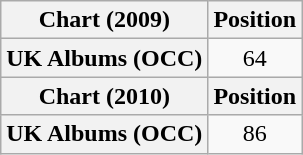<table class="wikitable plainrowheaders" style="text-align:center">
<tr>
<th scope="col">Chart (2009)</th>
<th scope="col">Position</th>
</tr>
<tr>
<th scope="row">UK Albums (OCC)</th>
<td>64</td>
</tr>
<tr>
<th scope="col">Chart (2010)</th>
<th scope="col">Position</th>
</tr>
<tr>
<th scope="row">UK Albums (OCC)</th>
<td>86</td>
</tr>
</table>
